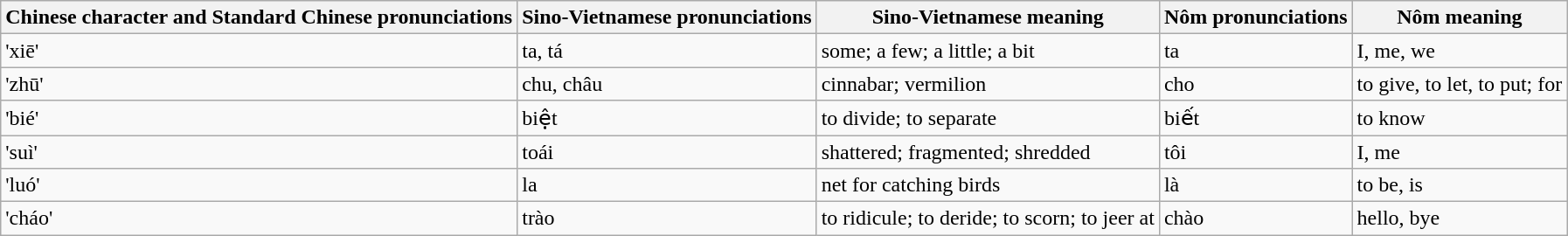<table class="wikitable">
<tr>
<th>Chinese character and Standard Chinese pronunciations</th>
<th>Sino-Vietnamese pronunciations</th>
<th>Sino-Vietnamese meaning</th>
<th>Nôm pronunciations</th>
<th>Nôm meaning</th>
</tr>
<tr>
<td> 'xiē'</td>
<td>ta, tá</td>
<td>some; a few; a little; a bit</td>
<td>ta</td>
<td>I, me, we</td>
</tr>
<tr>
<td> 'zhū'</td>
<td>chu, châu</td>
<td>cinnabar; vermilion</td>
<td>cho</td>
<td>to give, to let, to put; for</td>
</tr>
<tr>
<td> 'bié'</td>
<td>biệt</td>
<td>to divide; to separate</td>
<td>biết</td>
<td>to know</td>
</tr>
<tr>
<td> 'suì'</td>
<td>toái</td>
<td>shattered; fragmented; shredded</td>
<td>tôi</td>
<td>I, me</td>
</tr>
<tr>
<td> 'luó'</td>
<td>la</td>
<td>net for catching birds</td>
<td>là</td>
<td>to be, is</td>
</tr>
<tr>
<td> 'cháo'</td>
<td>trào</td>
<td>to ridicule; to deride; to scorn; to jeer at</td>
<td>chào</td>
<td>hello, bye</td>
</tr>
</table>
